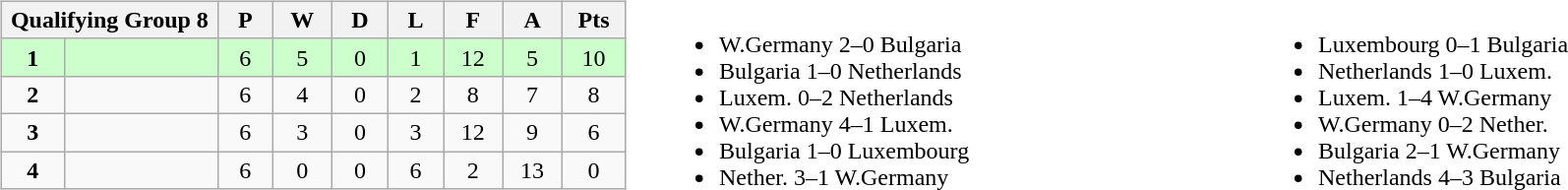<table width=100%>
<tr>
<td valign="top" width="440"><br><table class="wikitable">
<tr>
<th colspan="2">Qualifying Group 8</th>
<th rowspan="1">P</th>
<th rowspan="1">W</th>
<th colspan="1">D</th>
<th colspan="1">L</th>
<th colspan="1">F</th>
<th colspan="1">A</th>
<th colspan="1">Pts</th>
</tr>
<tr style="background:#ccffcc;">
<td align=center width="50"><strong>1</strong></td>
<td width="150"><strong></strong></td>
<td align=center width="50">6</td>
<td align=center width="50">5</td>
<td align=center width="50">0</td>
<td align=center width="50">1</td>
<td align=center width="50">12</td>
<td align=center width="50">5</td>
<td align=center width="50">10</td>
</tr>
<tr>
<td align=center><strong>2</strong></td>
<td></td>
<td align=center>6</td>
<td align=center>4</td>
<td align=center>0</td>
<td align=center>2</td>
<td align=center>8</td>
<td align=center>7</td>
<td align=center>8</td>
</tr>
<tr>
<td align=center><strong>3</strong></td>
<td></td>
<td align=center>6</td>
<td align=center>3</td>
<td align=center>0</td>
<td align=center>3</td>
<td align=center>12</td>
<td align=center>9</td>
<td align=center>6</td>
</tr>
<tr>
<td align=center><strong>4</strong></td>
<td></td>
<td align=center>6</td>
<td align=center>0</td>
<td align=center>0</td>
<td align=center>6</td>
<td align=center>2</td>
<td align=center>13</td>
<td align=center>0</td>
</tr>
</table>
</td>
<td valign="middle" align="center"><br><table width=100%>
<tr>
<td valign="middle" align=left width=50%><br><ul><li>W.Germany 2–0 Bulgaria</li><li>Bulgaria 1–0 Netherlands</li><li>Luxem. 0–2 Netherlands</li><li>W.Germany 4–1 Luxem.</li><li>Bulgaria 1–0 Luxembourg</li><li>Nether. 3–1 W.Germany</li></ul></td>
<td valign="middle" align=left width=50%><br><ul><li>Luxembourg 0–1 Bulgaria</li><li>Netherlands 1–0 Luxem.</li><li>Luxem. 1–4 W.Germany</li><li>W.Germany 0–2 Nether.</li><li>Bulgaria 2–1 W.Germany</li><li>Netherlands 4–3 Bulgaria</li></ul></td>
</tr>
</table>
</td>
</tr>
</table>
